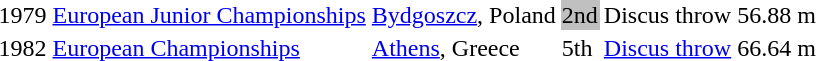<table>
<tr>
<td>1979</td>
<td><a href='#'>European Junior Championships</a></td>
<td><a href='#'>Bydgoszcz</a>, Poland</td>
<td bgcolor=silver>2nd</td>
<td>Discus throw</td>
<td>56.88 m</td>
</tr>
<tr>
<td>1982</td>
<td><a href='#'>European Championships</a></td>
<td><a href='#'>Athens</a>, Greece</td>
<td>5th</td>
<td><a href='#'>Discus throw</a></td>
<td>66.64 m</td>
</tr>
</table>
